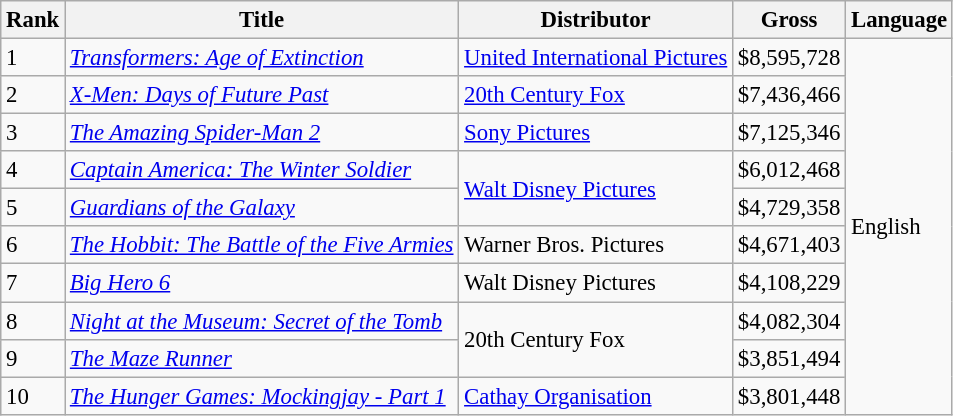<table class="wikitable" style="font-size:95%">
<tr>
<th scope="col">Rank</th>
<th scope="col">Title</th>
<th scope="col">Distributor</th>
<th scope="col">Gross</th>
<th scope="col">Language</th>
</tr>
<tr>
<td>1</td>
<td><em><a href='#'>Transformers: Age of Extinction</a></em></td>
<td><a href='#'>United International Pictures</a></td>
<td>$8,595,728</td>
<td rowspan="10">English</td>
</tr>
<tr>
<td>2</td>
<td><em><a href='#'>X-Men: Days of Future Past</a></em></td>
<td><a href='#'>20th Century Fox</a></td>
<td>$7,436,466</td>
</tr>
<tr>
<td>3</td>
<td><em><a href='#'>The Amazing Spider-Man 2</a></em></td>
<td><a href='#'>Sony Pictures</a></td>
<td>$7,125,346</td>
</tr>
<tr>
<td>4</td>
<td><em><a href='#'>Captain America: The Winter Soldier</a></em></td>
<td rowspan="2"><a href='#'>Walt Disney Pictures</a></td>
<td>$6,012,468</td>
</tr>
<tr>
<td>5</td>
<td><em><a href='#'>Guardians of the Galaxy</a></em></td>
<td>$4,729,358</td>
</tr>
<tr>
<td>6</td>
<td><em><a href='#'>The Hobbit: The Battle of the Five Armies</a></em></td>
<td>Warner Bros. Pictures</td>
<td>$4,671,403</td>
</tr>
<tr>
<td>7</td>
<td><em><a href='#'>Big Hero 6</a></em></td>
<td>Walt Disney Pictures</td>
<td>$4,108,229</td>
</tr>
<tr>
<td>8</td>
<td><em><a href='#'>Night at the Museum: Secret of the Tomb</a></em></td>
<td rowspan="2">20th Century Fox</td>
<td>$4,082,304</td>
</tr>
<tr>
<td>9</td>
<td><em><a href='#'>The Maze Runner</a></em></td>
<td>$3,851,494</td>
</tr>
<tr>
<td>10</td>
<td><em><a href='#'>The Hunger Games: Mockingjay - Part 1</a></em></td>
<td><a href='#'>Cathay Organisation</a></td>
<td>$3,801,448</td>
</tr>
</table>
